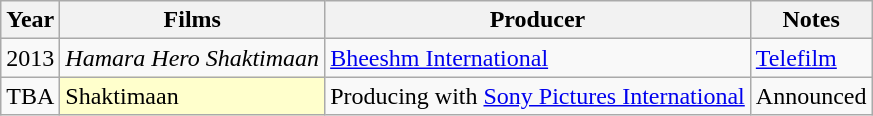<table class="wikitable sortable">
<tr>
<th>Year</th>
<th>Films</th>
<th>Producer</th>
<th>Notes</th>
</tr>
<tr>
<td>2013</td>
<td><em>Hamara Hero Shaktimaan</em></td>
<td><a href='#'>Bheeshm International</a></td>
<td><a href='#'>Telefilm</a></td>
</tr>
<tr>
<td>TBA</td>
<td style="background:#FFFFCC;">Shaktimaan<em></td>
<td>Producing with <a href='#'>Sony Pictures International</a></td>
<td>Announced</td>
</tr>
</table>
